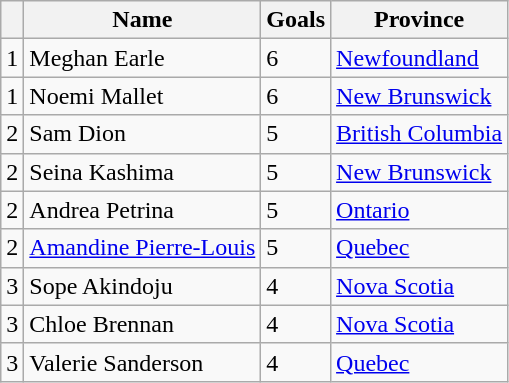<table class="wikitable">
<tr>
<th></th>
<th>Name</th>
<th>Goals</th>
<th>Province</th>
</tr>
<tr>
<td>1</td>
<td>Meghan Earle</td>
<td>6</td>
<td><a href='#'>Newfoundland</a></td>
</tr>
<tr>
<td>1</td>
<td>Noemi Mallet</td>
<td>6</td>
<td><a href='#'>New Brunswick</a></td>
</tr>
<tr>
<td>2</td>
<td>Sam Dion</td>
<td>5</td>
<td><a href='#'>British Columbia</a></td>
</tr>
<tr>
<td>2</td>
<td>Seina Kashima</td>
<td>5</td>
<td><a href='#'>New Brunswick</a></td>
</tr>
<tr>
<td>2</td>
<td>Andrea Petrina</td>
<td>5</td>
<td><a href='#'>Ontario</a></td>
</tr>
<tr>
<td>2</td>
<td><a href='#'>Amandine Pierre-Louis</a></td>
<td>5</td>
<td><a href='#'>Quebec</a></td>
</tr>
<tr>
<td>3</td>
<td>Sope Akindoju</td>
<td>4</td>
<td><a href='#'>Nova Scotia</a></td>
</tr>
<tr>
<td>3</td>
<td>Chloe Brennan</td>
<td>4</td>
<td><a href='#'>Nova Scotia</a></td>
</tr>
<tr>
<td>3</td>
<td>Valerie Sanderson</td>
<td>4</td>
<td><a href='#'>Quebec</a></td>
</tr>
</table>
